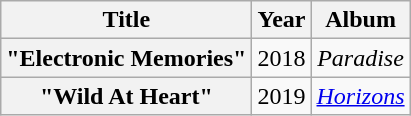<table class="wikitable plainrowheaders" style="text-align:center;">
<tr>
<th scope="col" rowspan="1">Title</th>
<th scope="col" rowspan="1">Year</th>
<th scope="col" rowspan="1">Album</th>
</tr>
<tr>
<th scope="row">"Electronic Memories"<br></th>
<td>2018</td>
<td><em>Paradise</em></td>
</tr>
<tr>
<th scope="row">"Wild At Heart"<br></th>
<td>2019</td>
<td><em><a href='#'>Horizons</a></em></td>
</tr>
</table>
